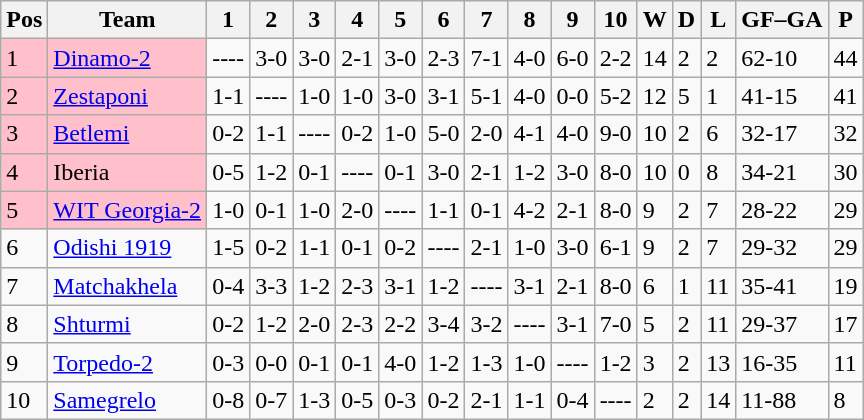<table class="wikitable">
<tr>
<th>Pos</th>
<th>Team</th>
<th>1</th>
<th>2</th>
<th>3</th>
<th>4</th>
<th>5</th>
<th>6</th>
<th>7</th>
<th>8</th>
<th>9</th>
<th>10</th>
<th>W</th>
<th>D</th>
<th>L</th>
<th>GF–GA</th>
<th>P</th>
</tr>
<tr>
<td style="background:pink;">1</td>
<td style="background:pink;"><a href='#'>Dinamo-2</a></td>
<td>----</td>
<td>3-0</td>
<td>3-0</td>
<td>2-1</td>
<td>3-0</td>
<td>2-3</td>
<td>7-1</td>
<td>4-0</td>
<td>6-0</td>
<td>2-2</td>
<td>14</td>
<td>2</td>
<td>2</td>
<td>62-10</td>
<td>44</td>
</tr>
<tr>
<td style="background:pink;">2</td>
<td style="background:pink;"><a href='#'>Zestaponi</a></td>
<td>1-1</td>
<td>----</td>
<td>1-0</td>
<td>1-0</td>
<td>3-0</td>
<td>3-1</td>
<td>5-1</td>
<td>4-0</td>
<td>0-0</td>
<td>5-2</td>
<td>12</td>
<td>5</td>
<td>1</td>
<td>41-15</td>
<td>41</td>
</tr>
<tr>
<td style="background:pink;">3</td>
<td style="background:pink;"><a href='#'>Betlemi</a></td>
<td>0-2</td>
<td>1-1</td>
<td>----</td>
<td>0-2</td>
<td>1-0</td>
<td>5-0</td>
<td>2-0</td>
<td>4-1</td>
<td>4-0</td>
<td>9-0</td>
<td>10</td>
<td>2</td>
<td>6</td>
<td>32-17</td>
<td>32</td>
</tr>
<tr>
<td style="background:pink;">4</td>
<td style="background:pink;">Iberia</td>
<td>0-5</td>
<td>1-2</td>
<td>0-1</td>
<td>----</td>
<td>0-1</td>
<td>3-0</td>
<td>2-1</td>
<td>1-2</td>
<td>3-0</td>
<td>8-0</td>
<td>10</td>
<td>0</td>
<td>8</td>
<td>34-21</td>
<td>30</td>
</tr>
<tr>
<td style="background:pink;">5</td>
<td style="background:pink;"><a href='#'>WIT Georgia-2</a></td>
<td>1-0</td>
<td>0-1</td>
<td>1-0</td>
<td>2-0</td>
<td>----</td>
<td>1-1</td>
<td>0-1</td>
<td>4-2</td>
<td>2-1</td>
<td>8-0</td>
<td>9</td>
<td>2</td>
<td>7</td>
<td>28-22</td>
<td>29</td>
</tr>
<tr>
<td>6</td>
<td><a href='#'>Odishi 1919</a></td>
<td>1-5</td>
<td>0-2</td>
<td>1-1</td>
<td>0-1</td>
<td>0-2</td>
<td>----</td>
<td>2-1</td>
<td>1-0</td>
<td>3-0</td>
<td>6-1</td>
<td>9</td>
<td>2</td>
<td>7</td>
<td>29-32</td>
<td>29</td>
</tr>
<tr>
<td>7</td>
<td><a href='#'>Matchakhela</a></td>
<td>0-4</td>
<td>3-3</td>
<td>1-2</td>
<td>2-3</td>
<td>3-1</td>
<td>1-2</td>
<td>----</td>
<td>3-1</td>
<td>2-1</td>
<td>8-0</td>
<td>6</td>
<td>1</td>
<td>11</td>
<td>35-41</td>
<td>19</td>
</tr>
<tr>
<td>8</td>
<td><a href='#'>Shturmi</a></td>
<td>0-2</td>
<td>1-2</td>
<td>2-0</td>
<td>2-3</td>
<td>2-2</td>
<td>3-4</td>
<td>3-2</td>
<td>----</td>
<td>3-1</td>
<td>7-0</td>
<td>5</td>
<td>2</td>
<td>11</td>
<td>29-37</td>
<td>17</td>
</tr>
<tr>
<td>9</td>
<td><a href='#'>Torpedo-2</a></td>
<td>0-3</td>
<td>0-0</td>
<td>0-1</td>
<td>0-1</td>
<td>4-0</td>
<td>1-2</td>
<td>1-3</td>
<td>1-0</td>
<td>----</td>
<td>1-2</td>
<td>3</td>
<td>2</td>
<td>13</td>
<td>16-35</td>
<td>11</td>
</tr>
<tr>
<td>10</td>
<td><a href='#'>Samegrelo</a></td>
<td>0-8</td>
<td>0-7</td>
<td>1-3</td>
<td>0-5</td>
<td>0-3</td>
<td>0-2</td>
<td>2-1</td>
<td>1-1</td>
<td>0-4</td>
<td>----</td>
<td>2</td>
<td>2</td>
<td>14</td>
<td>11-88</td>
<td>8</td>
</tr>
</table>
